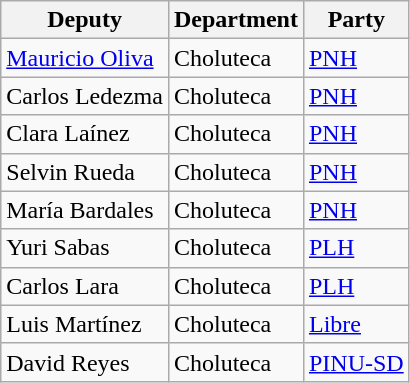<table class="wikitable sortable" border="1">
<tr>
<th scope="col">Deputy</th>
<th scope="col">Department</th>
<th scope="col">Party</th>
</tr>
<tr>
<td><a href='#'>Mauricio Oliva</a></td>
<td>Choluteca</td>
<td><a href='#'>PNH</a></td>
</tr>
<tr>
<td>Carlos Ledezma</td>
<td>Choluteca</td>
<td><a href='#'>PNH</a></td>
</tr>
<tr>
<td>Clara Laínez</td>
<td>Choluteca</td>
<td><a href='#'>PNH</a></td>
</tr>
<tr>
<td>Selvin Rueda</td>
<td>Choluteca</td>
<td><a href='#'>PNH</a></td>
</tr>
<tr>
<td>María Bardales</td>
<td>Choluteca</td>
<td><a href='#'>PNH</a></td>
</tr>
<tr>
<td>Yuri Sabas</td>
<td>Choluteca</td>
<td><a href='#'>PLH</a></td>
</tr>
<tr>
<td>Carlos Lara</td>
<td>Choluteca</td>
<td><a href='#'>PLH</a></td>
</tr>
<tr>
<td>Luis Martínez</td>
<td>Choluteca</td>
<td><a href='#'>Libre</a></td>
</tr>
<tr>
<td>David Reyes</td>
<td>Choluteca</td>
<td><a href='#'>PINU-SD</a></td>
</tr>
</table>
